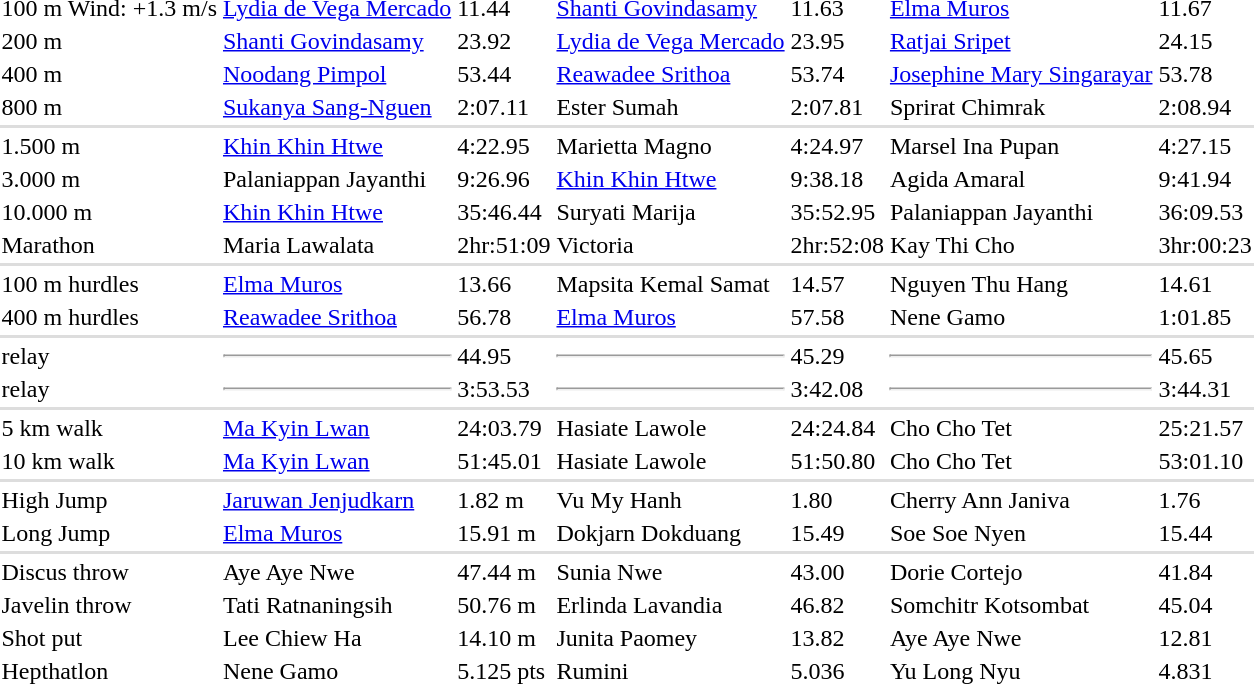<table>
<tr>
<td>100 m Wind: +1.3 m/s</td>
<td> <a href='#'>Lydia de Vega Mercado</a></td>
<td>11.44</td>
<td> <a href='#'>Shanti Govindasamy</a></td>
<td>11.63</td>
<td> <a href='#'>Elma Muros</a></td>
<td>11.67</td>
</tr>
<tr>
<td>200 m</td>
<td> <a href='#'>Shanti Govindasamy</a></td>
<td>23.92</td>
<td> <a href='#'>Lydia de Vega Mercado</a></td>
<td>23.95</td>
<td> <a href='#'>Ratjai Sripet</a></td>
<td>24.15</td>
</tr>
<tr>
<td>400 m</td>
<td> <a href='#'>Noodang Pimpol</a></td>
<td>53.44 </td>
<td> <a href='#'>Reawadee Srithoa</a></td>
<td>53.74</td>
<td> <a href='#'>Josephine Mary Singarayar</a></td>
<td>53.78</td>
</tr>
<tr>
<td>800 m</td>
<td> <a href='#'>Sukanya Sang-Nguen</a></td>
<td>2:07.11</td>
<td> Ester Sumah</td>
<td>2:07.81</td>
<td> Sprirat Chimrak</td>
<td>2:08.94</td>
</tr>
<tr bgcolor=#DDDDDD>
<td colspan=7></td>
</tr>
<tr>
<td>1.500 m</td>
<td> <a href='#'>Khin Khin Htwe</a></td>
<td>4:22.95</td>
<td> Marietta Magno</td>
<td>4:24.97</td>
<td> Marsel Ina Pupan</td>
<td>4:27.15</td>
</tr>
<tr>
<td>3.000 m</td>
<td> Palaniappan Jayanthi</td>
<td>9:26.96</td>
<td> <a href='#'>Khin Khin Htwe</a></td>
<td>9:38.18</td>
<td> Agida Amaral</td>
<td>9:41.94</td>
</tr>
<tr>
<td>10.000 m</td>
<td> <a href='#'>Khin Khin Htwe</a></td>
<td>35:46.44</td>
<td> Suryati Marija</td>
<td>35:52.95</td>
<td> Palaniappan Jayanthi</td>
<td>36:09.53</td>
</tr>
<tr>
<td>Marathon</td>
<td> Maria Lawalata</td>
<td>2hr:51:09</td>
<td> Victoria</td>
<td>2hr:52:08</td>
<td> Kay Thi Cho</td>
<td>3hr:00:23</td>
</tr>
<tr bgcolor=#DDDDDD>
<td colspan=7></td>
</tr>
<tr>
<td>100 m hurdles</td>
<td> <a href='#'>Elma Muros</a></td>
<td>13.66 </td>
<td> Mapsita Kemal Samat</td>
<td>14.57</td>
<td> Nguyen Thu Hang</td>
<td>14.61</td>
</tr>
<tr>
<td>400 m hurdles</td>
<td> <a href='#'>Reawadee Srithoa</a></td>
<td>56.78 </td>
<td> <a href='#'>Elma Muros</a></td>
<td>57.58</td>
<td> Nene Gamo</td>
<td>1:01.85</td>
</tr>
<tr bgcolor=#DDDDDD>
<td colspan=7></td>
</tr>
<tr>
<td> relay</td>
<td> <hr></td>
<td>44.95</td>
<td> <hr></td>
<td>45.29</td>
<td> <hr></td>
<td>45.65</td>
</tr>
<tr>
<td> relay</td>
<td> <hr></td>
<td>3:53.53</td>
<td> <hr></td>
<td>3:42.08</td>
<td> <hr></td>
<td>3:44.31</td>
</tr>
<tr bgcolor=#DDDDDD>
<td colspan=7></td>
</tr>
<tr>
<td>5 km walk</td>
<td> <a href='#'>Ma Kyin Lwan</a></td>
<td>24:03.79 </td>
<td> Hasiate Lawole</td>
<td>24:24.84</td>
<td> Cho Cho Tet</td>
<td>25:21.57</td>
</tr>
<tr>
<td>10 km walk</td>
<td> <a href='#'>Ma Kyin Lwan</a></td>
<td>51:45.01</td>
<td> Hasiate Lawole</td>
<td>51:50.80</td>
<td> Cho Cho Tet</td>
<td>53:01.10</td>
</tr>
<tr bgcolor=#DDDDDD>
<td colspan=7></td>
</tr>
<tr>
<td>High Jump</td>
<td> <a href='#'>Jaruwan Jenjudkarn</a></td>
<td>1.82 m </td>
<td> Vu My Hanh</td>
<td>1.80</td>
<td> Cherry Ann Janiva</td>
<td>1.76</td>
</tr>
<tr>
<td>Long Jump</td>
<td> <a href='#'>Elma Muros</a></td>
<td>15.91 m</td>
<td> Dokjarn Dokduang</td>
<td>15.49</td>
<td> Soe Soe Nyen</td>
<td>15.44</td>
</tr>
<tr bgcolor=#DDDDDD>
<td colspan=7></td>
</tr>
<tr>
<td>Discus throw</td>
<td> Aye Aye Nwe</td>
<td>47.44 m</td>
<td> Sunia Nwe</td>
<td>43.00</td>
<td> Dorie Cortejo</td>
<td>41.84</td>
</tr>
<tr>
<td>Javelin throw</td>
<td> Tati Ratnaningsih</td>
<td>50.76 m</td>
<td> Erlinda Lavandia</td>
<td>46.82</td>
<td> Somchitr Kotsombat</td>
<td>45.04</td>
</tr>
<tr>
<td>Shot put</td>
<td> Lee Chiew Ha</td>
<td>14.10 m</td>
<td> Junita Paomey</td>
<td>13.82</td>
<td> Aye Aye Nwe</td>
<td>12.81</td>
</tr>
<tr>
<td>Hepthatlon</td>
<td> Nene Gamo</td>
<td>5.125 pts</td>
<td> Rumini</td>
<td>5.036</td>
<td> Yu Long Nyu</td>
<td>4.831</td>
</tr>
</table>
